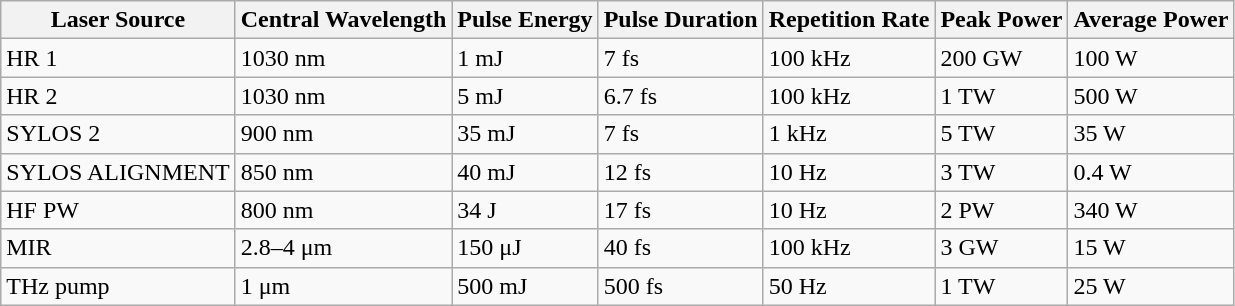<table class="wikitable">
<tr>
<th>Laser Source</th>
<th>Central Wavelength</th>
<th>Pulse Energy</th>
<th>Pulse Duration</th>
<th>Repetition Rate</th>
<th>Peak Power</th>
<th>Average Power</th>
</tr>
<tr>
<td>HR 1</td>
<td>1030 nm</td>
<td>1 mJ</td>
<td>7 fs</td>
<td>100 kHz</td>
<td>200 GW</td>
<td>100 W</td>
</tr>
<tr>
<td>HR 2</td>
<td>1030 nm</td>
<td>5 mJ</td>
<td>6.7 fs</td>
<td>100 kHz</td>
<td>1 TW</td>
<td>500 W</td>
</tr>
<tr>
<td>SYLOS 2</td>
<td>900 nm</td>
<td>35 mJ</td>
<td>7 fs</td>
<td>1 kHz</td>
<td>5 TW</td>
<td>35 W</td>
</tr>
<tr>
<td>SYLOS ALIGNMENT</td>
<td>850 nm</td>
<td>40 mJ</td>
<td>12 fs</td>
<td>10 Hz</td>
<td>3 TW</td>
<td>0.4 W</td>
</tr>
<tr>
<td>HF PW</td>
<td>800 nm</td>
<td>34 J</td>
<td>17 fs</td>
<td>10 Hz</td>
<td>2 PW</td>
<td>340 W</td>
</tr>
<tr>
<td>MIR</td>
<td>2.8–4 μm</td>
<td>150 μJ</td>
<td>40 fs</td>
<td>100 kHz</td>
<td>3 GW</td>
<td>15 W</td>
</tr>
<tr>
<td>THz pump</td>
<td>1 μm</td>
<td>500 mJ</td>
<td>500 fs</td>
<td>50 Hz</td>
<td>1 TW</td>
<td>25 W</td>
</tr>
</table>
